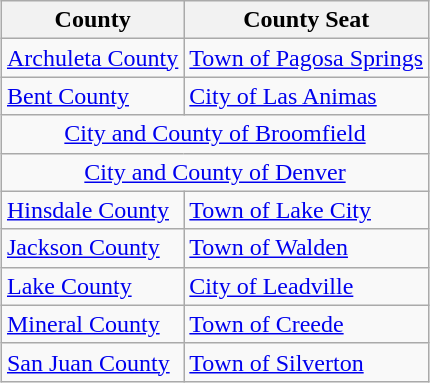<table class="wikitable sortable" style="margin: 1em auto;">
<tr>
<th>County</th>
<th>County Seat</th>
</tr>
<tr>
<td><a href='#'>Archuleta County</a></td>
<td><a href='#'>Town of Pagosa Springs</a></td>
</tr>
<tr>
<td><a href='#'>Bent County</a></td>
<td><a href='#'>City of Las Animas</a></td>
</tr>
<tr>
<td colspan=2 align=center><a href='#'>City and County of Broomfield</a></td>
</tr>
<tr>
<td colspan=2 align=center><a href='#'>City and County of Denver</a></td>
</tr>
<tr>
<td><a href='#'>Hinsdale County</a></td>
<td><a href='#'>Town of Lake City</a></td>
</tr>
<tr>
<td><a href='#'>Jackson County</a></td>
<td><a href='#'>Town of Walden</a></td>
</tr>
<tr>
<td><a href='#'>Lake County</a></td>
<td><a href='#'>City of Leadville</a></td>
</tr>
<tr>
<td><a href='#'>Mineral County</a></td>
<td><a href='#'>Town of Creede</a></td>
</tr>
<tr>
<td><a href='#'>San Juan County</a></td>
<td><a href='#'>Town of Silverton</a></td>
</tr>
</table>
